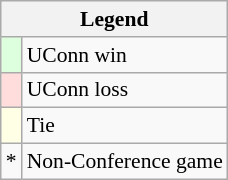<table class="wikitable" style="font-size:90%">
<tr>
<th colspan=2>Legend</th>
</tr>
<tr>
<td style="background:#ddffdd;"> </td>
<td>UConn win</td>
</tr>
<tr>
<td style="background:#ffdddd;"> </td>
<td>UConn loss</td>
</tr>
<tr>
<td style="background:#ffffe6"> </td>
<td>Tie</td>
</tr>
<tr>
<td>*</td>
<td>Non-Conference game</td>
</tr>
</table>
